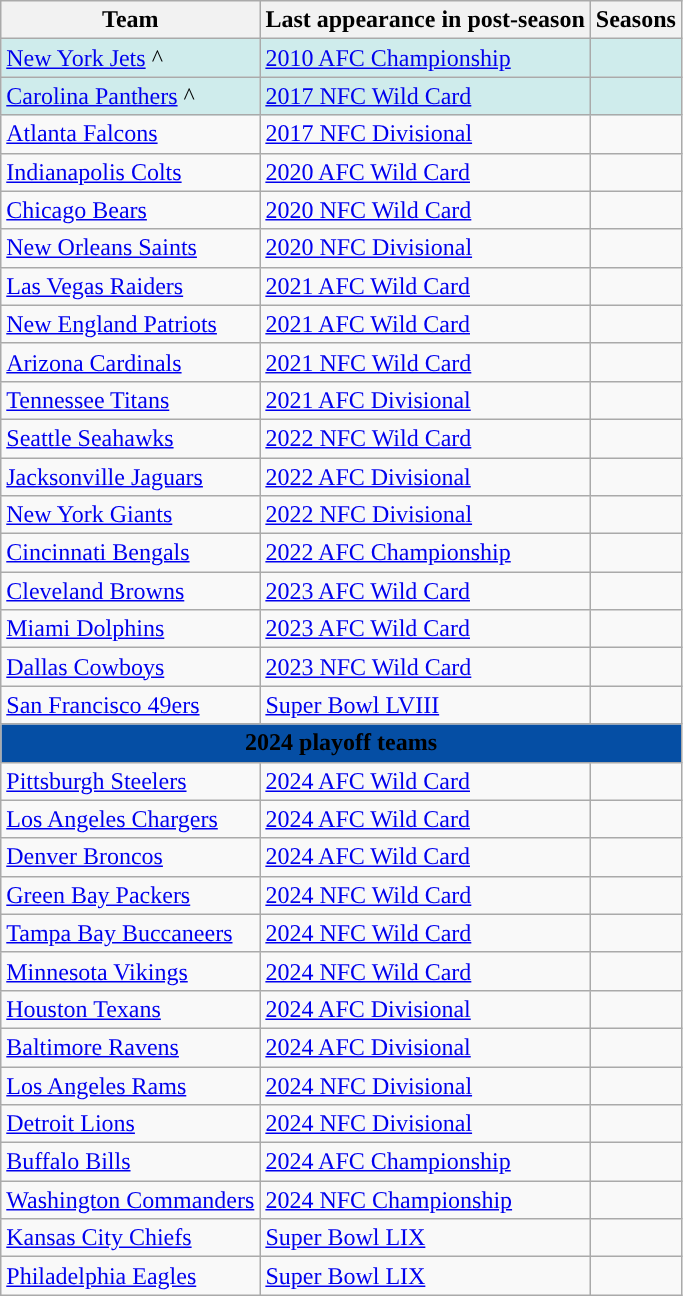<table class="wikitable sortable">
<tr>
<th>Team</th>
<th>Last appearance in post-season</th>
<th>Seasons</th>
</tr>
<tr bgcolor="#CFECEC">
<td><a href='#'>New York Jets</a> ^</td>
<td><a href='#'>2010 AFC Championship</a></td>
<td align="center"></td>
</tr>
<tr bgcolor="#CFECEC">
<td><a href='#'>Carolina Panthers</a> ^</td>
<td><a href='#'>2017 NFC Wild Card</a></td>
<td align="center"></td>
</tr>
<tr>
<td><a href='#'>Atlanta Falcons</a></td>
<td><a href='#'>2017 NFC Divisional</a></td>
<td align="center"></td>
</tr>
<tr>
<td><a href='#'>Indianapolis Colts</a></td>
<td><a href='#'>2020 AFC Wild Card</a></td>
<td align="center"></td>
</tr>
<tr>
<td><a href='#'>Chicago Bears</a></td>
<td><a href='#'>2020 NFC Wild Card</a></td>
<td align="center"></td>
</tr>
<tr>
<td><a href='#'>New Orleans Saints</a></td>
<td><a href='#'>2020 NFC Divisional</a></td>
<td align="center"></td>
</tr>
<tr>
<td><a href='#'>Las Vegas Raiders</a></td>
<td><a href='#'>2021 AFC Wild Card</a></td>
<td align="center"></td>
</tr>
<tr>
<td><a href='#'>New England Patriots</a></td>
<td><a href='#'>2021 AFC Wild Card</a></td>
<td align="center"></td>
</tr>
<tr>
<td><a href='#'>Arizona Cardinals</a></td>
<td><a href='#'>2021 NFC Wild Card</a></td>
<td align="center"></td>
</tr>
<tr>
<td><a href='#'>Tennessee Titans</a></td>
<td><a href='#'>2021 AFC Divisional</a></td>
<td align="center"></td>
</tr>
<tr>
<td><a href='#'>Seattle Seahawks</a></td>
<td><a href='#'>2022 NFC Wild Card</a></td>
<td align="center"></td>
</tr>
<tr>
<td><a href='#'>Jacksonville Jaguars</a></td>
<td><a href='#'>2022 AFC Divisional</a></td>
<td align="center"></td>
</tr>
<tr>
<td><a href='#'>New York Giants</a></td>
<td><a href='#'>2022 NFC Divisional</a></td>
<td align="center"></td>
</tr>
<tr>
<td><a href='#'>Cincinnati Bengals</a></td>
<td><a href='#'>2022 AFC Championship</a></td>
<td align="center"></td>
</tr>
<tr>
<td><a href='#'>Cleveland Browns</a></td>
<td><a href='#'>2023 AFC Wild Card</a></td>
<td align="center"></td>
</tr>
<tr>
<td><a href='#'>Miami Dolphins</a></td>
<td><a href='#'>2023 AFC Wild Card</a></td>
<td align="center"></td>
</tr>
<tr>
<td><a href='#'>Dallas Cowboys</a></td>
<td><a href='#'>2023 NFC Wild Card</a></td>
<td align="center"></td>
</tr>
<tr>
<td><a href='#'>San Francisco 49ers</a></td>
<td><a href='#'>Super Bowl LVIII</a></td>
<td align="center"></td>
</tr>
<tr>
<td align="center" colspan="3" data-sort-value="z" bgcolor="#054ea4"><span><strong>2024 playoff teams</strong></span></td>
</tr>
<tr>
<td><a href='#'>Pittsburgh Steelers</a></td>
<td><a href='#'>2024 AFC Wild Card</a></td>
<td align="center"></td>
</tr>
<tr>
<td><a href='#'>Los Angeles Chargers</a></td>
<td><a href='#'>2024 AFC Wild Card</a></td>
<td align="center"></td>
</tr>
<tr>
<td><a href='#'>Denver Broncos</a></td>
<td><a href='#'>2024 AFC Wild Card</a></td>
<td align="center"></td>
</tr>
<tr>
<td><a href='#'>Green Bay Packers</a></td>
<td><a href='#'>2024 NFC Wild Card</a></td>
<td align="center"></td>
</tr>
<tr>
<td><a href='#'>Tampa Bay Buccaneers</a></td>
<td><a href='#'>2024 NFC Wild Card</a></td>
<td align="center"></td>
</tr>
<tr>
<td><a href='#'>Minnesota Vikings</a></td>
<td><a href='#'>2024 NFC Wild Card</a></td>
<td align="center"></td>
</tr>
<tr>
<td><a href='#'>Houston Texans</a></td>
<td><a href='#'>2024 AFC Divisional</a></td>
<td align="center"></td>
</tr>
<tr>
<td><a href='#'>Baltimore Ravens</a></td>
<td><a href='#'>2024 AFC Divisional</a></td>
<td align="center"></td>
</tr>
<tr>
<td><a href='#'>Los Angeles Rams</a></td>
<td><a href='#'>2024 NFC Divisional</a></td>
<td align="center"></td>
</tr>
<tr>
<td><a href='#'>Detroit Lions</a></td>
<td><a href='#'>2024 NFC Divisional</a></td>
<td align="center"></td>
</tr>
<tr>
<td><a href='#'>Buffalo Bills</a></td>
<td><a href='#'>2024 AFC Championship</a></td>
<td align="center"></td>
</tr>
<tr>
<td><a href='#'>Washington Commanders</a></td>
<td><a href='#'>2024 NFC Championship</a></td>
<td align="center"></td>
</tr>
<tr>
<td><a href='#'>Kansas City Chiefs</a></td>
<td><a href='#'>Super Bowl LIX</a></td>
<td align="center"></td>
</tr>
<tr>
<td><a href='#'>Philadelphia Eagles</a></td>
<td><a href='#'>Super Bowl LIX</a></td>
<td align="center"></td>
</tr>
</table>
